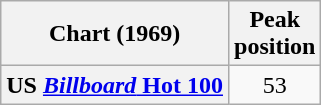<table class="wikitable plainrowheaders" style="text-align:center">
<tr>
<th>Chart (1969)</th>
<th>Peak<br>position</th>
</tr>
<tr>
<th scope="row">US <a href='#'><em>Billboard</em> Hot 100</a></th>
<td>53</td>
</tr>
</table>
